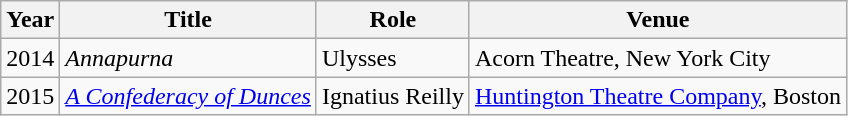<table class="wikitable sortable">
<tr>
<th>Year</th>
<th>Title</th>
<th>Role</th>
<th>Venue</th>
</tr>
<tr>
<td>2014</td>
<td><em>Annapurna</em></td>
<td>Ulysses</td>
<td>Acorn Theatre, New York City</td>
</tr>
<tr>
<td>2015</td>
<td><em><a href='#'>A Confederacy of Dunces</a></em></td>
<td>Ignatius Reilly</td>
<td><a href='#'>Huntington Theatre Company</a>, Boston</td>
</tr>
</table>
